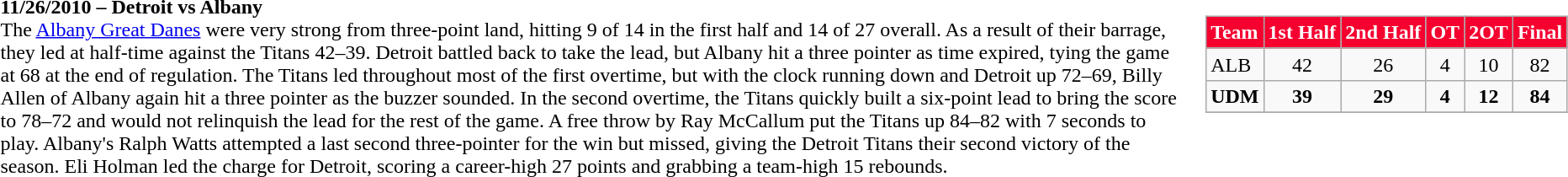<table>
<tr>
<td><br><table class="wikitable" style="float:right; margin-left:1em;">
<tr style="background: #F5002F; color: #FFFFFF">
<td><strong>Team</strong></td>
<td><strong>1st Half</strong></td>
<td><strong>2nd Half</strong></td>
<td><strong>OT</strong></td>
<td><strong>2OT</strong></td>
<td><strong>Final</strong></td>
</tr>
<tr>
<td>ALB</td>
<td align=center>42</td>
<td align=center>26</td>
<td align=center>4</td>
<td align=center>10</td>
<td align=center>82</td>
</tr>
<tr>
<td><strong>UDM</strong></td>
<td align=center><strong>39</strong></td>
<td align=center><strong>29</strong></td>
<td align=center><strong>4</strong></td>
<td align=center><strong>12</strong></td>
<td align=center><strong>84</strong></td>
</tr>
<tr>
</tr>
</table>
<strong>11/26/2010 – Detroit vs Albany</strong><br>
The <a href='#'>Albany Great Danes</a> were very strong from three-point land, hitting 9 of 14 in the first half and 14 of 27 overall. As a result of their barrage, they led at half-time against the Titans 42–39. Detroit battled back to take the lead, but Albany hit a three pointer as time expired, tying the game at 68 at the end of regulation. The Titans led throughout most of the first overtime, but with the clock running down and Detroit up 72–69, Billy Allen of Albany again hit a three pointer as the buzzer sounded. In the second overtime, the Titans quickly built a six-point lead to bring the score to 78–72 and would not relinquish the lead for the rest of the game. A free throw by Ray McCallum put the Titans up 84–82 with 7 seconds to play. Albany's Ralph Watts attempted a last second three-pointer for the win but missed, giving the Detroit Titans their second victory of the season. Eli Holman led the charge for Detroit, scoring a career-high 27 points and grabbing a team-high 15 rebounds.</td>
</tr>
</table>
